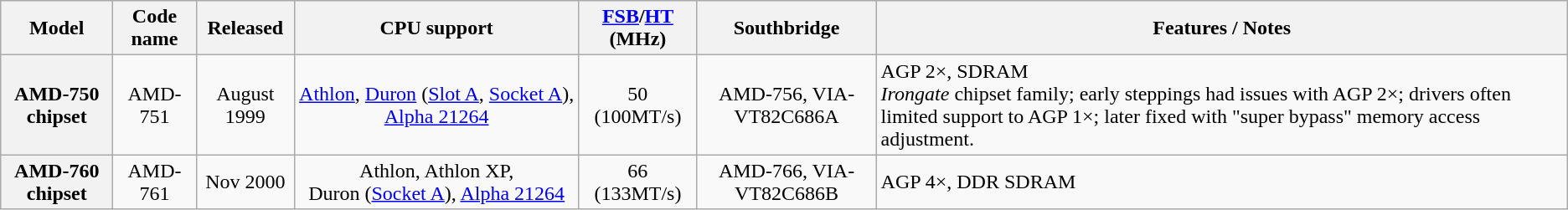<table class="wikitable" style="text-align: center;">
<tr>
<th>Model</th>
<th>Code name</th>
<th>Released</th>
<th>CPU support</th>
<th><a href='#'>FSB</a>/<a href='#'>HT</a> (MHz)</th>
<th>Southbridge</th>
<th>Features / Notes</th>
</tr>
<tr>
<th>AMD-750 chipset</th>
<td>AMD-751</td>
<td>August 1999</td>
<td><a href='#'>Athlon</a>, <a href='#'>Duron</a> (<a href='#'>Slot&nbsp;A</a>, <a href='#'>Socket&nbsp;A</a>), <a href='#'>Alpha&nbsp;21264</a></td>
<td>50 (100MT/s)</td>
<td>AMD-756, VIA-VT82C686A</td>
<td align="left">AGP 2×, SDRAM<br><em>Irongate</em> chipset family; early steppings had issues with AGP 2×; drivers often limited support to AGP 1×; later fixed with "super bypass" memory access adjustment.</td>
</tr>
<tr>
<th>AMD-760 chipset</th>
<td>AMD-761</td>
<td>Nov 2000</td>
<td>Athlon, Athlon XP, Duron (<a href='#'>Socket&nbsp;A</a>), <a href='#'>Alpha&nbsp;21264</a></td>
<td>66 (133MT/s)</td>
<td>AMD-766, VIA-VT82C686B</td>
<td align="left">AGP 4×, DDR SDRAM</td>
</tr>
</table>
